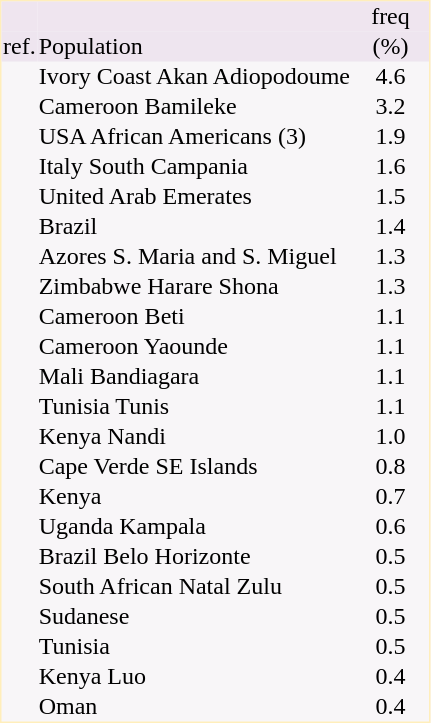<table border="0" cellspacing="0" cellpadding="1" align="left" style="text-align:center; margin-right: 3em;  border:1px #ffeebb solid; background:#f8f6f8; ">
<tr style="background:#efe5ef">
<td></td>
<td></td>
<td>freq</td>
</tr>
<tr style="background:#eee5ef">
<td>ref.</td>
<td align="left">Population</td>
<td style="width:50px">(%)</td>
</tr>
<tr>
<td></td>
<td align="left">Ivory Coast Akan Adiopodoume</td>
<td>4.6</td>
</tr>
<tr>
<td></td>
<td align="left">Cameroon Bamileke</td>
<td>3.2</td>
</tr>
<tr>
<td></td>
<td align="left">USA African Americans (3)</td>
<td>1.9</td>
</tr>
<tr>
<td></td>
<td align="left">Italy South Campania</td>
<td>1.6</td>
</tr>
<tr>
<td></td>
<td align="left">United Arab Emerates</td>
<td>1.5</td>
</tr>
<tr>
<td></td>
<td align="left">Brazil</td>
<td>1.4</td>
</tr>
<tr>
<td></td>
<td align="left">Azores S. Maria and S. Miguel</td>
<td>1.3</td>
</tr>
<tr>
<td></td>
<td align="left">Zimbabwe Harare Shona</td>
<td>1.3</td>
</tr>
<tr>
<td></td>
<td align="left">Cameroon Beti</td>
<td>1.1</td>
</tr>
<tr>
<td></td>
<td align="left">Cameroon Yaounde</td>
<td>1.1</td>
</tr>
<tr>
<td></td>
<td align="left">Mali Bandiagara</td>
<td>1.1</td>
</tr>
<tr>
<td></td>
<td align="left">Tunisia Tunis</td>
<td>1.1</td>
</tr>
<tr>
<td></td>
<td align="left">Kenya Nandi</td>
<td>1.0</td>
</tr>
<tr>
<td></td>
<td align="left">Cape Verde SE Islands</td>
<td>0.8</td>
</tr>
<tr>
<td></td>
<td align="left">Kenya</td>
<td>0.7</td>
</tr>
<tr>
<td></td>
<td align="left">Uganda Kampala</td>
<td>0.6</td>
</tr>
<tr>
<td></td>
<td align="left">Brazil Belo Horizonte</td>
<td>0.5</td>
</tr>
<tr>
<td></td>
<td align="left">South African Natal Zulu</td>
<td>0.5</td>
</tr>
<tr>
<td></td>
<td align="left">Sudanese</td>
<td>0.5</td>
</tr>
<tr>
<td></td>
<td align="left">Tunisia</td>
<td>0.5</td>
</tr>
<tr>
<td></td>
<td align="left">Kenya Luo</td>
<td>0.4</td>
</tr>
<tr>
<td></td>
<td align="left">Oman</td>
<td>0.4</td>
</tr>
</table>
